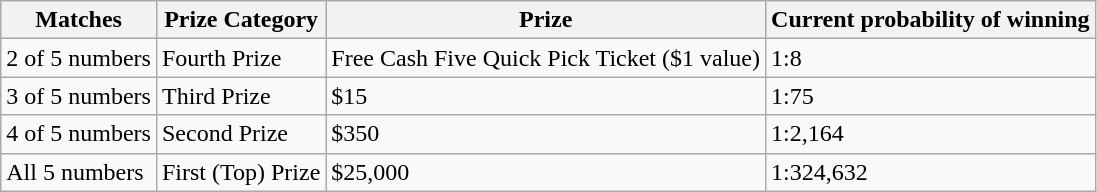<table class="wikitable">
<tr>
<th>Matches</th>
<th>Prize Category</th>
<th>Prize</th>
<th>Current probability of winning</th>
</tr>
<tr>
<td>2 of 5 numbers</td>
<td>Fourth Prize</td>
<td>Free Cash Five Quick Pick Ticket ($1 value)</td>
<td>1:8</td>
</tr>
<tr>
<td>3 of 5 numbers</td>
<td>Third Prize</td>
<td>$15</td>
<td>1:75</td>
</tr>
<tr>
<td>4 of 5 numbers</td>
<td>Second Prize</td>
<td>$350</td>
<td>1:2,164</td>
</tr>
<tr>
<td>All 5 numbers</td>
<td>First (Top) Prize</td>
<td>$25,000</td>
<td>1:324,632</td>
</tr>
</table>
